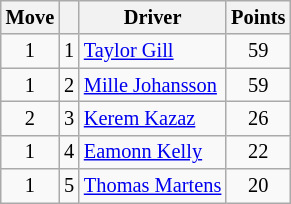<table class="wikitable" style="font-size:85%;">
<tr>
<th>Move</th>
<th></th>
<th>Driver</th>
<th>Points</th>
</tr>
<tr>
<td align="center"> 1</td>
<td align="center">1</td>
<td><a href='#'>Taylor Gill</a></td>
<td align="center">59</td>
</tr>
<tr>
<td align="center"> 1</td>
<td align="center">2</td>
<td><a href='#'>Mille Johansson</a></td>
<td align="center">59</td>
</tr>
<tr>
<td align="center"> 2</td>
<td align="center">3</td>
<td><a href='#'>Kerem Kazaz</a></td>
<td align="center">26</td>
</tr>
<tr>
<td align="center"> 1</td>
<td align="center">4</td>
<td><a href='#'>Eamonn Kelly</a></td>
<td align="center">22</td>
</tr>
<tr>
<td align="center"> 1</td>
<td align="center">5</td>
<td><a href='#'>Thomas Martens</a></td>
<td align="center">20</td>
</tr>
</table>
